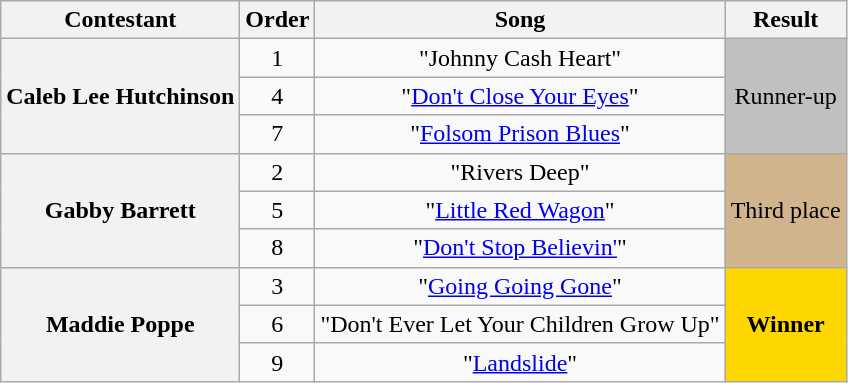<table class="wikitable unsortable" style="text-align:center;">
<tr>
<th scope="col">Contestant</th>
<th scope="col">Order</th>
<th scope="col">Song</th>
<th scope="col">Result</th>
</tr>
<tr>
<th scope="row" rowspan="3">Caleb Lee Hutchinson</th>
<td>1</td>
<td>"Johnny Cash Heart"</td>
<td rowspan="3" style="background:silver">Runner-up</td>
</tr>
<tr>
<td>4</td>
<td>"<a href='#'>Don't Close Your Eyes</a>"</td>
</tr>
<tr>
<td>7</td>
<td>"<a href='#'>Folsom Prison Blues</a>"</td>
</tr>
<tr>
<th scope="row" rowspan="3">Gabby Barrett</th>
<td>2</td>
<td>"Rivers Deep"</td>
<td rowspan="3" style="background:tan">Third place</td>
</tr>
<tr>
<td>5</td>
<td>"<a href='#'>Little Red Wagon</a>"</td>
</tr>
<tr>
<td>8</td>
<td>"<a href='#'>Don't Stop Believin'</a>"</td>
</tr>
<tr>
<th scope="row" rowspan="3">Maddie Poppe</th>
<td>3</td>
<td>"<a href='#'>Going Going Gone</a>"</td>
<td rowspan="3" style="background:gold"><strong>Winner</strong></td>
</tr>
<tr>
<td>6</td>
<td>"Don't Ever Let Your Children Grow Up"</td>
</tr>
<tr>
<td>9</td>
<td>"<a href='#'>Landslide</a>"</td>
</tr>
</table>
